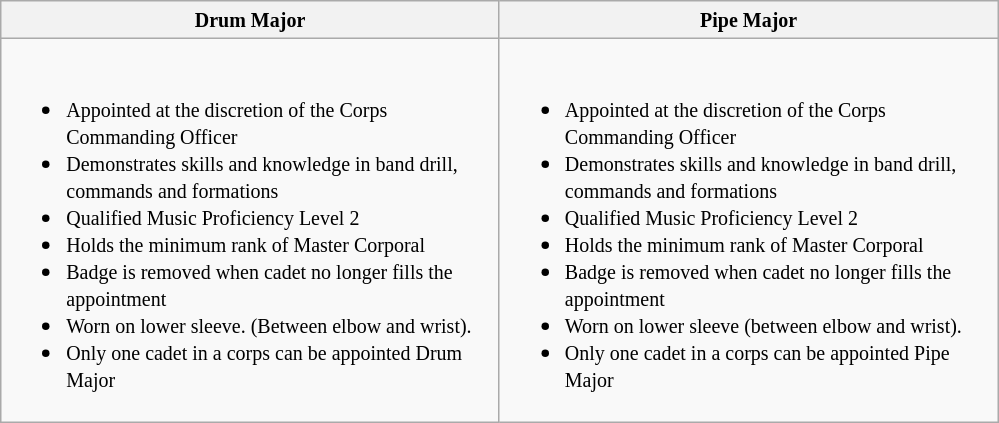<table class="wikitable">
<tr>
<th style="text-align:center; width:325px;"><small>Drum Major</small></th>
<th style="width:325px;"><small>Pipe Major</small></th>
</tr>
<tr>
<td valign="top"><small></small><br><ul><li><small>Appointed at the discretion of the Corps Commanding Officer</small></li><li><small>Demonstrates skills and knowledge in band drill, commands and formations</small></li><li><small>Qualified Music Proficiency Level 2</small></li><li><small>Holds the minimum rank of Master Corporal</small></li><li><small>Badge is removed when cadet no longer fills the appointment</small></li><li><small>Worn on lower sleeve. (Between elbow and wrist).</small></li><li><small>Only one cadet in a corps can be appointed Drum Major</small></li></ul></td>
<td valign="top"><small></small><br><ul><li><small>Appointed at the discretion of the Corps Commanding Officer</small></li><li><small>Demonstrates skills and knowledge in band drill, commands and formations</small></li><li><small>Qualified Music Proficiency Level 2</small></li><li><small>Holds the minimum rank of Master Corporal</small></li><li><small>Badge is removed when cadet no longer fills the appointment</small></li><li><small>Worn on lower sleeve (between elbow and wrist).</small></li><li><small>Only one cadet in a corps can be appointed Pipe Major</small></li></ul></td>
</tr>
</table>
